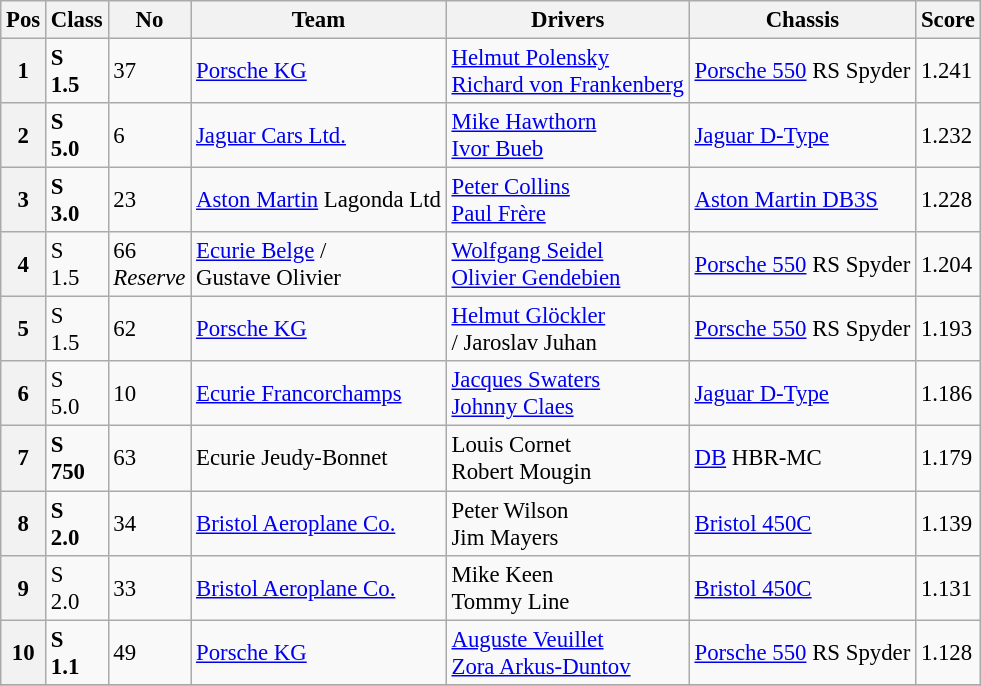<table class="wikitable" style="font-size: 95%;">
<tr>
<th>Pos</th>
<th>Class</th>
<th>No</th>
<th>Team</th>
<th>Drivers</th>
<th>Chassis</th>
<th>Score</th>
</tr>
<tr>
<th>1</th>
<td><strong>S<br>1.5</strong></td>
<td>37</td>
<td> <a href='#'>Porsche KG</a></td>
<td> <a href='#'>Helmut Polensky</a><br> <a href='#'>Richard von Frankenberg</a></td>
<td><a href='#'>Porsche 550</a> RS Spyder</td>
<td>1.241</td>
</tr>
<tr>
<th>2</th>
<td><strong>S<br>5.0</strong></td>
<td>6</td>
<td> <a href='#'>Jaguar Cars Ltd.</a></td>
<td> <a href='#'>Mike Hawthorn</a><br> <a href='#'>Ivor Bueb</a></td>
<td><a href='#'>Jaguar D-Type</a></td>
<td>1.232</td>
</tr>
<tr>
<th>3</th>
<td><strong>S<br>3.0</strong></td>
<td>23</td>
<td> <a href='#'>Aston Martin</a> Lagonda Ltd</td>
<td> <a href='#'>Peter Collins</a><br> <a href='#'>Paul Frère</a></td>
<td><a href='#'>Aston Martin DB3S</a></td>
<td>1.228</td>
</tr>
<tr>
<th>4</th>
<td>S<br>1.5</td>
<td>66<br><em>Reserve</em></td>
<td> <a href='#'>Ecurie Belge</a> /<br> Gustave Olivier</td>
<td> <a href='#'>Wolfgang Seidel</a><br> <a href='#'>Olivier Gendebien</a></td>
<td><a href='#'>Porsche 550</a> RS Spyder</td>
<td>1.204</td>
</tr>
<tr>
<th>5</th>
<td>S<br>1.5</td>
<td>62</td>
<td> <a href='#'>Porsche KG</a></td>
<td> <a href='#'>Helmut Glöckler</a><br>/ Jaroslav Juhan</td>
<td><a href='#'>Porsche 550</a> RS Spyder</td>
<td>1.193</td>
</tr>
<tr>
<th>6</th>
<td>S<br>5.0</td>
<td>10</td>
<td> <a href='#'>Ecurie Francorchamps</a></td>
<td> <a href='#'>Jacques Swaters</a><br> <a href='#'>Johnny Claes</a></td>
<td><a href='#'>Jaguar D-Type</a></td>
<td>1.186</td>
</tr>
<tr>
<th>7</th>
<td><strong>S<br>750</strong></td>
<td>63</td>
<td> Ecurie Jeudy-Bonnet</td>
<td> Louis Cornet<br> Robert Mougin</td>
<td><a href='#'>DB</a> HBR-MC</td>
<td>1.179</td>
</tr>
<tr>
<th>8</th>
<td><strong>S<br>2.0</strong></td>
<td>34</td>
<td> <a href='#'>Bristol Aeroplane Co.</a></td>
<td> Peter Wilson<br> Jim Mayers</td>
<td><a href='#'>Bristol 450C</a></td>
<td>1.139</td>
</tr>
<tr>
<th>9</th>
<td>S<br>2.0</td>
<td>33</td>
<td> <a href='#'>Bristol Aeroplane Co.</a></td>
<td> Mike Keen<br> Tommy Line</td>
<td><a href='#'>Bristol 450C</a></td>
<td>1.131</td>
</tr>
<tr>
<th>10</th>
<td><strong>S<br>1.1</strong></td>
<td>49</td>
<td> <a href='#'>Porsche KG</a></td>
<td> <a href='#'>Auguste Veuillet</a><br> <a href='#'>Zora Arkus-Duntov</a></td>
<td><a href='#'>Porsche 550</a> RS Spyder</td>
<td>1.128</td>
</tr>
<tr>
</tr>
</table>
